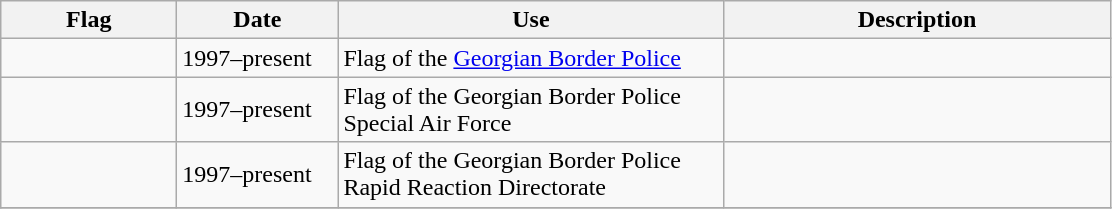<table class="wikitable">
<tr>
<th width="110">Flag</th>
<th width="100">Date</th>
<th width="250">Use</th>
<th width="250">Description</th>
</tr>
<tr>
<td></td>
<td>1997–present</td>
<td>Flag of the <a href='#'>Georgian Border Police</a></td>
<td></td>
</tr>
<tr>
<td></td>
<td>1997–present</td>
<td>Flag of the Georgian Border Police Special Air Force</td>
<td></td>
</tr>
<tr>
<td></td>
<td>1997–present</td>
<td>Flag of the Georgian Border Police Rapid Reaction Directorate</td>
<td></td>
</tr>
<tr>
</tr>
</table>
